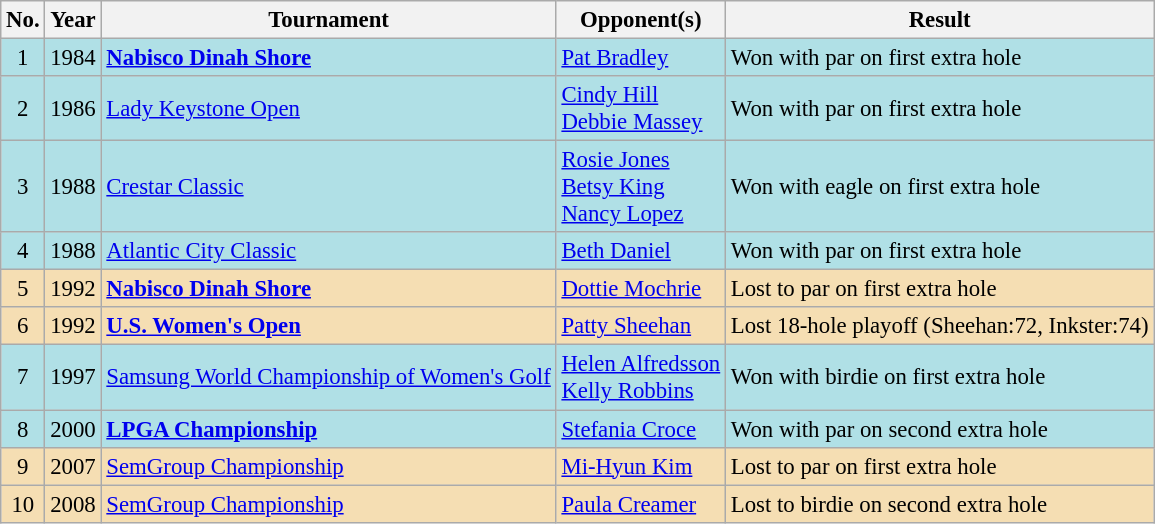<table class="wikitable" style="font-size:95%;">
<tr>
<th>No.</th>
<th>Year</th>
<th>Tournament</th>
<th>Opponent(s)</th>
<th>Result</th>
</tr>
<tr style="background:#B0E0E6;">
<td align="center">1</td>
<td align="center">1984</td>
<td><strong><a href='#'>Nabisco Dinah Shore</a></strong></td>
<td> <a href='#'>Pat Bradley</a></td>
<td>Won with par on first extra hole</td>
</tr>
<tr style="background:#B0E0E6;">
<td align="center">2</td>
<td align="center">1986</td>
<td><a href='#'>Lady Keystone Open</a></td>
<td> <a href='#'>Cindy Hill</a><br> <a href='#'>Debbie Massey</a></td>
<td>Won with par on first extra hole</td>
</tr>
<tr style="background:#B0E0E6;">
<td align="center">3</td>
<td align="center">1988</td>
<td><a href='#'>Crestar Classic</a></td>
<td> <a href='#'>Rosie Jones</a><br> <a href='#'>Betsy King</a><br> <a href='#'>Nancy Lopez</a></td>
<td>Won with eagle on first extra hole</td>
</tr>
<tr style="background:#B0E0E6;">
<td align="center">4</td>
<td align="center">1988</td>
<td><a href='#'>Atlantic City Classic</a></td>
<td> <a href='#'>Beth Daniel</a></td>
<td>Won with par on first extra hole</td>
</tr>
<tr style="background:#F5DEB3;">
<td align="center">5</td>
<td align="center">1992</td>
<td><strong><a href='#'>Nabisco Dinah Shore</a></strong></td>
<td> <a href='#'>Dottie Mochrie</a></td>
<td>Lost to par on first extra hole</td>
</tr>
<tr style="background:#F5DEB3;">
<td align="center">6</td>
<td align="center">1992</td>
<td><strong><a href='#'>U.S. Women's Open</a></strong></td>
<td> <a href='#'>Patty Sheehan</a></td>
<td>Lost 18-hole playoff (Sheehan:72, Inkster:74)</td>
</tr>
<tr style="background:#B0E0E6;">
<td align="center">7</td>
<td align="center">1997</td>
<td><a href='#'>Samsung World Championship of Women's Golf</a></td>
<td> <a href='#'>Helen Alfredsson</a><br> <a href='#'>Kelly Robbins</a></td>
<td>Won with birdie on first extra hole</td>
</tr>
<tr style="background:#B0E0E6;">
<td align="center">8</td>
<td align="center">2000</td>
<td><strong><a href='#'>LPGA Championship</a></strong></td>
<td> <a href='#'>Stefania Croce</a></td>
<td>Won with par on second extra hole</td>
</tr>
<tr style="background:#F5DEB3;">
<td align="center">9</td>
<td align="center">2007</td>
<td><a href='#'>SemGroup Championship</a></td>
<td> <a href='#'>Mi-Hyun Kim</a></td>
<td>Lost to par on first extra hole</td>
</tr>
<tr style="background:#F5DEB3;">
<td align="center">10</td>
<td align="center">2008</td>
<td><a href='#'>SemGroup Championship</a></td>
<td> <a href='#'>Paula Creamer</a></td>
<td>Lost to birdie on second extra hole</td>
</tr>
</table>
